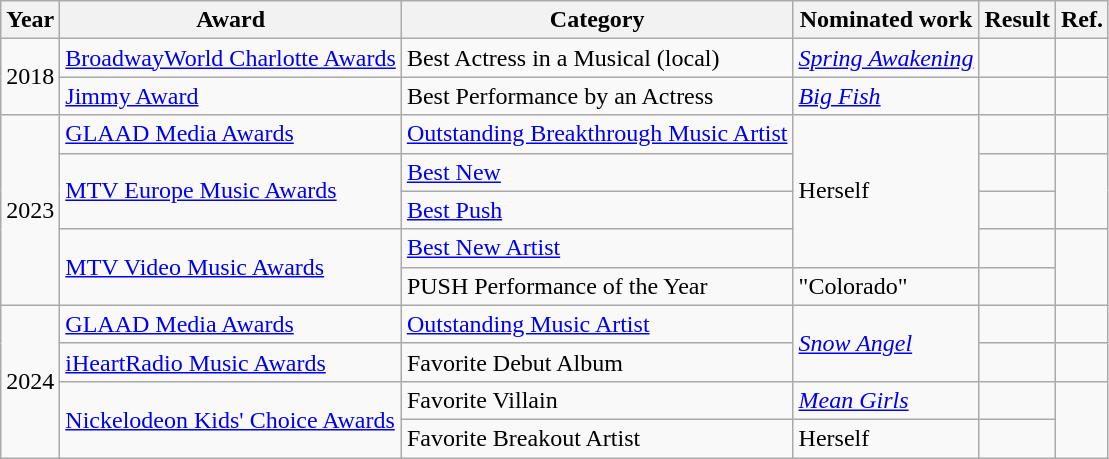<table class="wikitable sortable plainrowheaders">
<tr>
<th scope="col">Year</th>
<th scope="col">Award</th>
<th scope="col">Category</th>
<th scope="col">Nominated work</th>
<th scope="col">Result</th>
<th>Ref.</th>
</tr>
<tr>
<td rowspan="2" align="center">2018</td>
<td><a href='#'>BroadwayWorld Charlotte Awards</a></td>
<td scope="row">Best Actress in a Musical (local)</td>
<td><em><a href='#'>Spring Awakening</a></em></td>
<td></td>
<td></td>
</tr>
<tr>
<td><a href='#'>Jimmy Award</a></td>
<td>Best Performance by an Actress</td>
<td><em><a href='#'>Big Fish</a></em></td>
<td></td>
<td></td>
</tr>
<tr>
<td rowspan="5" align="center">2023</td>
<td><a href='#'>GLAAD Media Awards</a></td>
<td><a href='#'>Outstanding Breakthrough Music Artist</a></td>
<td rowspan="4">Herself</td>
<td></td>
<td align="center"></td>
</tr>
<tr>
<td rowspan="2"><a href='#'>MTV Europe Music Awards</a></td>
<td><a href='#'>Best New</a></td>
<td></td>
<td rowspan="2" align="center"></td>
</tr>
<tr>
<td><a href='#'>Best Push</a></td>
<td></td>
</tr>
<tr>
<td rowspan="2"><a href='#'>MTV Video Music Awards</a></td>
<td><a href='#'>Best New Artist</a></td>
<td></td>
<td rowspan="2"></td>
</tr>
<tr>
<td>PUSH Performance of the Year</td>
<td>"Colorado"</td>
<td></td>
</tr>
<tr>
<td rowspan="4" align="center">2024</td>
<td><a href='#'>GLAAD Media Awards</a></td>
<td><a href='#'>Outstanding Music Artist</a></td>
<td rowspan="2"><em><a href='#'>Snow Angel</a></em></td>
<td></td>
<td></td>
</tr>
<tr>
<td><a href='#'>iHeartRadio Music Awards</a></td>
<td>Favorite Debut Album</td>
<td></td>
<td align="center"></td>
</tr>
<tr>
<td rowspan="2"><a href='#'>Nickelodeon Kids' Choice Awards</a></td>
<td>Favorite Villain</td>
<td><em><a href='#'>Mean Girls</a></em></td>
<td></td>
<td rowspan="2"></td>
</tr>
<tr>
<td>Favorite Breakout Artist</td>
<td>Herself</td>
<td></td>
</tr>
</table>
